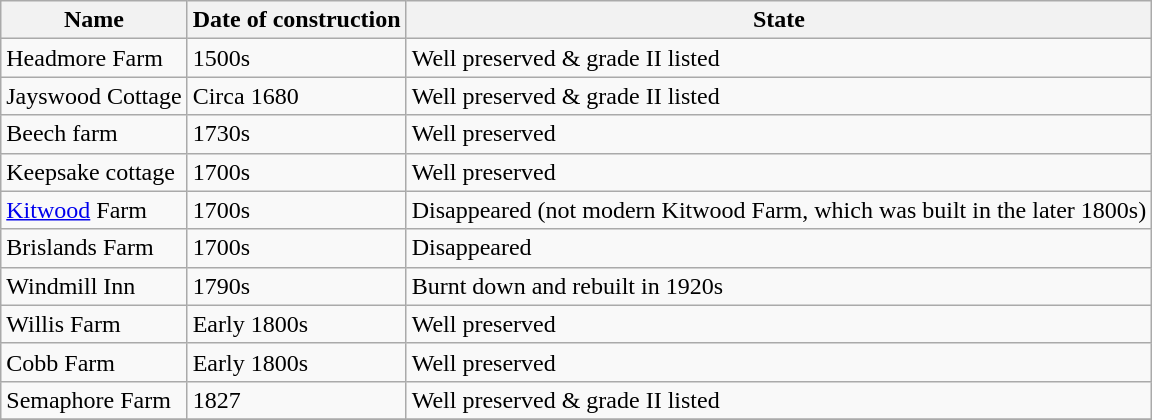<table class="wikitable">
<tr>
<th>Name</th>
<th>Date of construction</th>
<th>State</th>
</tr>
<tr>
<td>Headmore Farm</td>
<td>1500s</td>
<td>Well preserved & grade II listed </td>
</tr>
<tr>
<td>Jayswood Cottage</td>
<td>Circa 1680</td>
<td>Well preserved & grade II listed </td>
</tr>
<tr>
<td>Beech farm</td>
<td>1730s</td>
<td>Well preserved</td>
</tr>
<tr>
<td>Keepsake cottage</td>
<td>1700s</td>
<td>Well preserved</td>
</tr>
<tr>
<td><a href='#'>Kitwood</a> Farm</td>
<td>1700s</td>
<td>Disappeared (not modern Kitwood Farm, which was built in the later 1800s)</td>
</tr>
<tr>
<td>Brislands Farm</td>
<td>1700s</td>
<td>Disappeared</td>
</tr>
<tr>
<td>Windmill Inn</td>
<td>1790s</td>
<td>Burnt down and rebuilt in 1920s</td>
</tr>
<tr>
<td>Willis Farm</td>
<td>Early 1800s</td>
<td>Well preserved</td>
</tr>
<tr>
<td>Cobb Farm</td>
<td>Early 1800s</td>
<td>Well preserved</td>
</tr>
<tr>
<td>Semaphore Farm</td>
<td>1827</td>
<td>Well preserved & grade II listed </td>
</tr>
<tr>
</tr>
</table>
